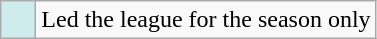<table class="wikitable">
<tr>
<td style="background:#CFECEC; width:1em"></td>
<td>Led the league for the season only</td>
</tr>
</table>
